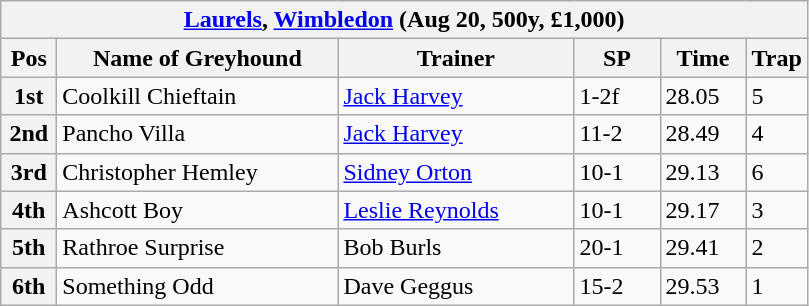<table class="wikitable">
<tr>
<th colspan="6"><a href='#'>Laurels</a>, <a href='#'>Wimbledon</a> (Aug 20, 500y, £1,000)</th>
</tr>
<tr>
<th width=30>Pos</th>
<th width=180>Name of Greyhound</th>
<th width=150>Trainer</th>
<th width=50>SP</th>
<th width=50>Time</th>
<th width=30>Trap</th>
</tr>
<tr>
<th>1st</th>
<td>Coolkill Chieftain</td>
<td><a href='#'>Jack Harvey</a></td>
<td>1-2f</td>
<td>28.05</td>
<td>5</td>
</tr>
<tr>
<th>2nd</th>
<td>Pancho Villa</td>
<td><a href='#'>Jack Harvey</a></td>
<td>11-2</td>
<td>28.49</td>
<td>4</td>
</tr>
<tr>
<th>3rd</th>
<td>Christopher Hemley</td>
<td><a href='#'>Sidney Orton</a></td>
<td>10-1</td>
<td>29.13</td>
<td>6</td>
</tr>
<tr>
<th>4th</th>
<td>Ashcott Boy</td>
<td><a href='#'>Leslie Reynolds</a></td>
<td>10-1</td>
<td>29.17</td>
<td>3</td>
</tr>
<tr>
<th>5th</th>
<td>Rathroe Surprise</td>
<td>Bob Burls</td>
<td>20-1</td>
<td>29.41</td>
<td>2</td>
</tr>
<tr>
<th>6th</th>
<td>Something Odd</td>
<td>Dave Geggus</td>
<td>15-2</td>
<td>29.53</td>
<td>1</td>
</tr>
</table>
